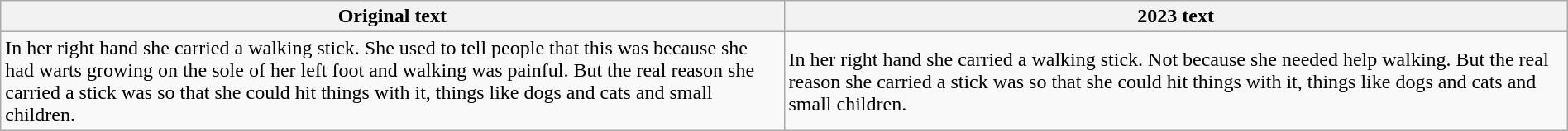<table class="wikitable" style="margin:auto;">
<tr>
<th style="width: 50%;">Original text</th>
<th style="width: 50%;">2023 text</th>
</tr>
<tr>
<td>In her right hand she carried a walking stick. She used to tell people that this was because she had warts growing on the sole of her left foot and walking was painful. But the real reason she carried a stick was so that she could hit things with it, things like dogs and cats and small children.</td>
<td>In her right hand she carried a walking stick. Not because she needed help walking. But the real reason she carried a stick was so that she could hit things with it, things like dogs and cats and small children.</td>
</tr>
</table>
